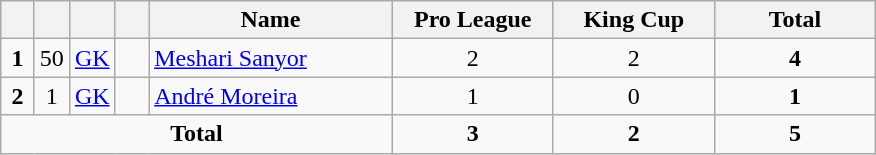<table class="wikitable" style="text-align:center">
<tr>
<th width=15></th>
<th width=15></th>
<th width=15></th>
<th width=15></th>
<th width=155>Name</th>
<th width=100>Pro League</th>
<th width=100>King Cup</th>
<th width=100>Total</th>
</tr>
<tr>
<td><strong>1</strong></td>
<td>50</td>
<td><a href='#'>GK</a></td>
<td></td>
<td align=left><a href='#'>Meshari Sanyor</a></td>
<td>2</td>
<td>2</td>
<td><strong>4</strong></td>
</tr>
<tr>
<td><strong>2</strong></td>
<td>1</td>
<td><a href='#'>GK</a></td>
<td></td>
<td align=left><a href='#'>André Moreira</a></td>
<td>1</td>
<td>0</td>
<td><strong>1</strong></td>
</tr>
<tr>
<td colspan=5><strong>Total</strong></td>
<td><strong>3</strong></td>
<td><strong>2</strong></td>
<td><strong>5</strong></td>
</tr>
</table>
